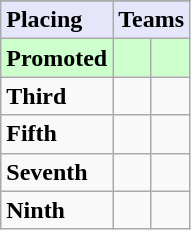<table class=wikitable>
<tr>
</tr>
<tr style="background: #E6E6FA;">
<td><strong>Placing</strong></td>
<td colspan="2" style="text-align:center"><strong>Teams</strong></td>
</tr>
<tr style="background: #ccffcc;">
<td><strong>Promoted</strong></td>
<td><strong></strong></td>
<td><strong></strong></td>
</tr>
<tr>
<td><strong>Third</strong></td>
<td></td>
<td></td>
</tr>
<tr>
<td><strong>Fifth</strong></td>
<td></td>
<td></td>
</tr>
<tr>
<td><strong>Seventh</strong></td>
<td></td>
<td></td>
</tr>
<tr>
<td><strong>Ninth</strong></td>
<td></td>
</tr>
</table>
